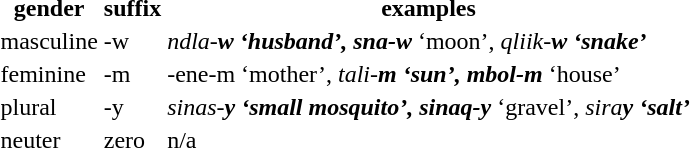<table>
<tr>
<th>gender</th>
<th>suffix</th>
<th>examples</th>
</tr>
<tr>
<td>masculine</td>
<td>-w</td>
<td><em>ndla-<strong>w<strong><em> ‘husband’, </em>sna-</strong>w</em></strong> ‘moon’, <em>qliik-<strong>w<strong><em> ‘snake’</td>
</tr>
<tr>
<td>feminine</td>
<td>-m</td>
<td></em>-ene-</strong>m</em></strong> ‘mother’, <em>tali-<strong>m<strong><em> ‘sun’, </em>mbol-</strong>m</em></strong> ‘house’</td>
</tr>
<tr>
<td>plural</td>
<td>-y</td>
<td><em>sinas-<strong>y<strong><em> ‘small mosquito’, </em>sinaq-</strong>y</em></strong> ‘gravel’, <em>sira<strong>y<strong><em> ‘salt’</td>
</tr>
<tr>
<td>neuter</td>
<td>zero</td>
<td>n/a</td>
</tr>
</table>
